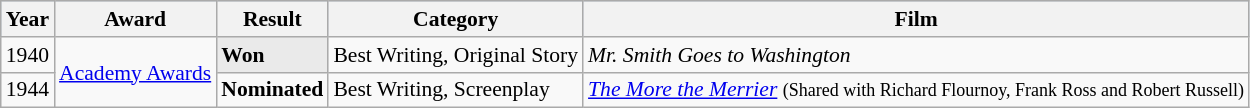<table class="wikitable" style="font-size: 90%;">
<tr bgcolor="#B0C4DE" align="center">
<th>Year</th>
<th>Award</th>
<th>Result</th>
<th>Category</th>
<th>Film</th>
</tr>
<tr>
<td>1940</td>
<td rowspan=2><a href='#'>Academy Awards</a></td>
<td style="background-color: #EAEAEA;"><strong>Won</strong></td>
<td>Best Writing, Original Story</td>
<td><em>Mr. Smith Goes to Washington</em></td>
</tr>
<tr>
<td>1944</td>
<td><strong>Nominated</strong></td>
<td>Best Writing, Screenplay</td>
<td><em><a href='#'>The More the Merrier</a></em> <small>(Shared with Richard Flournoy, Frank Ross and Robert Russell)</small></td>
</tr>
</table>
